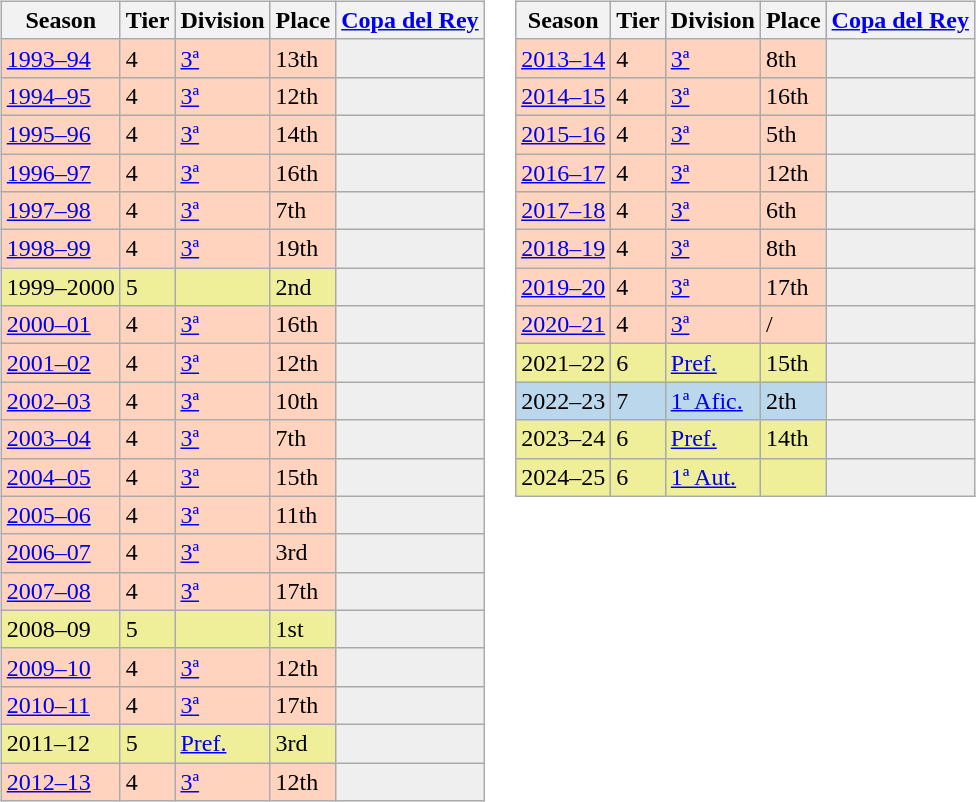<table>
<tr>
<td valign="top" width=0%><br><table class="wikitable">
<tr style="background:#f0f6fa;">
<th>Season</th>
<th>Tier</th>
<th>Division</th>
<th>Place</th>
<th><a href='#'>Copa del Rey</a></th>
</tr>
<tr>
<td style="background:#FFD3BD;"><a href='#'>1993–94</a></td>
<td style="background:#FFD3BD;">4</td>
<td style="background:#FFD3BD;"><a href='#'>3ª</a></td>
<td style="background:#FFD3BD;">13th</td>
<th style="background:#efefef;"></th>
</tr>
<tr>
<td style="background:#FFD3BD;"><a href='#'>1994–95</a></td>
<td style="background:#FFD3BD;">4</td>
<td style="background:#FFD3BD;"><a href='#'>3ª</a></td>
<td style="background:#FFD3BD;">12th</td>
<th style="background:#efefef;"></th>
</tr>
<tr>
<td style="background:#FFD3BD;"><a href='#'>1995–96</a></td>
<td style="background:#FFD3BD;">4</td>
<td style="background:#FFD3BD;"><a href='#'>3ª</a></td>
<td style="background:#FFD3BD;">14th</td>
<th style="background:#efefef;"></th>
</tr>
<tr>
<td style="background:#FFD3BD;"><a href='#'>1996–97</a></td>
<td style="background:#FFD3BD;">4</td>
<td style="background:#FFD3BD;"><a href='#'>3ª</a></td>
<td style="background:#FFD3BD;">16th</td>
<td style="background:#efefef;"></td>
</tr>
<tr>
<td style="background:#FFD3BD;"><a href='#'>1997–98</a></td>
<td style="background:#FFD3BD;">4</td>
<td style="background:#FFD3BD;"><a href='#'>3ª</a></td>
<td style="background:#FFD3BD;">7th</td>
<td style="background:#efefef;"></td>
</tr>
<tr>
<td style="background:#FFD3BD;"><a href='#'>1998–99</a></td>
<td style="background:#FFD3BD;">4</td>
<td style="background:#FFD3BD;"><a href='#'>3ª</a></td>
<td style="background:#FFD3BD;">19th</td>
<th style="background:#efefef;"></th>
</tr>
<tr>
<td style="background:#EFEF99;">1999–2000</td>
<td style="background:#EFEF99;">5</td>
<td style="background:#EFEF99;"></td>
<td style="background:#EFEF99;">2nd</td>
<th style="background:#efefef;"></th>
</tr>
<tr>
<td style="background:#FFD3BD;"><a href='#'>2000–01</a></td>
<td style="background:#FFD3BD;">4</td>
<td style="background:#FFD3BD;"><a href='#'>3ª</a></td>
<td style="background:#FFD3BD;">16th</td>
<th style="background:#efefef;"></th>
</tr>
<tr>
<td style="background:#FFD3BD;"><a href='#'>2001–02</a></td>
<td style="background:#FFD3BD;">4</td>
<td style="background:#FFD3BD;"><a href='#'>3ª</a></td>
<td style="background:#FFD3BD;">12th</td>
<th style="background:#efefef;"></th>
</tr>
<tr>
<td style="background:#FFD3BD;"><a href='#'>2002–03</a></td>
<td style="background:#FFD3BD;">4</td>
<td style="background:#FFD3BD;"><a href='#'>3ª</a></td>
<td style="background:#FFD3BD;">10th</td>
<td style="background:#efefef;"></td>
</tr>
<tr>
<td style="background:#FFD3BD;"><a href='#'>2003–04</a></td>
<td style="background:#FFD3BD;">4</td>
<td style="background:#FFD3BD;"><a href='#'>3ª</a></td>
<td style="background:#FFD3BD;">7th</td>
<td style="background:#efefef;"></td>
</tr>
<tr>
<td style="background:#FFD3BD;"><a href='#'>2004–05</a></td>
<td style="background:#FFD3BD;">4</td>
<td style="background:#FFD3BD;"><a href='#'>3ª</a></td>
<td style="background:#FFD3BD;">15th</td>
<td style="background:#efefef;"></td>
</tr>
<tr>
<td style="background:#FFD3BD;"><a href='#'>2005–06</a></td>
<td style="background:#FFD3BD;">4</td>
<td style="background:#FFD3BD;"><a href='#'>3ª</a></td>
<td style="background:#FFD3BD;">11th</td>
<th style="background:#efefef;"></th>
</tr>
<tr>
<td style="background:#FFD3BD;"><a href='#'>2006–07</a></td>
<td style="background:#FFD3BD;">4</td>
<td style="background:#FFD3BD;"><a href='#'>3ª</a></td>
<td style="background:#FFD3BD;">3rd</td>
<th style="background:#efefef;"></th>
</tr>
<tr>
<td style="background:#FFD3BD;"><a href='#'>2007–08</a></td>
<td style="background:#FFD3BD;">4</td>
<td style="background:#FFD3BD;"><a href='#'>3ª</a></td>
<td style="background:#FFD3BD;">17th</td>
<th style="background:#efefef;"></th>
</tr>
<tr>
<td style="background:#EFEF99;">2008–09</td>
<td style="background:#EFEF99;">5</td>
<td style="background:#EFEF99;"></td>
<td style="background:#EFEF99;">1st</td>
<th style="background:#efefef;"></th>
</tr>
<tr>
<td style="background:#FFD3BD;"><a href='#'>2009–10</a></td>
<td style="background:#FFD3BD;">4</td>
<td style="background:#FFD3BD;"><a href='#'>3ª</a></td>
<td style="background:#FFD3BD;">12th</td>
<td style="background:#efefef;"></td>
</tr>
<tr>
<td style="background:#FFD3BD;"><a href='#'>2010–11</a></td>
<td style="background:#FFD3BD;">4</td>
<td style="background:#FFD3BD;"><a href='#'>3ª</a></td>
<td style="background:#FFD3BD;">17th</td>
<td style="background:#efefef;"></td>
</tr>
<tr>
<td style="background:#EFEF99;">2011–12</td>
<td style="background:#EFEF99;">5</td>
<td style="background:#EFEF99;"><a href='#'>Pref.</a></td>
<td style="background:#EFEF99;">3rd</td>
<th style="background:#efefef;"></th>
</tr>
<tr>
<td style="background:#FFD3BD;"><a href='#'>2012–13</a></td>
<td style="background:#FFD3BD;">4</td>
<td style="background:#FFD3BD;"><a href='#'>3ª</a></td>
<td style="background:#FFD3BD;">12th</td>
<td style="background:#efefef;"></td>
</tr>
</table>
</td>
<td valign="top" width=0%><br><table class="wikitable">
<tr style="background:#f0f6fa;">
<th>Season</th>
<th>Tier</th>
<th>Division</th>
<th>Place</th>
<th><a href='#'>Copa del Rey</a></th>
</tr>
<tr>
<td style="background:#FFD3BD;"><a href='#'>2013–14</a></td>
<td style="background:#FFD3BD;">4</td>
<td style="background:#FFD3BD;"><a href='#'>3ª</a></td>
<td style="background:#FFD3BD;">8th</td>
<td style="background:#efefef;"></td>
</tr>
<tr>
<td style="background:#FFD3BD;"><a href='#'>2014–15</a></td>
<td style="background:#FFD3BD;">4</td>
<td style="background:#FFD3BD;"><a href='#'>3ª</a></td>
<td style="background:#FFD3BD;">16th</td>
<td style="background:#efefef;"></td>
</tr>
<tr>
<td style="background:#FFD3BD;"><a href='#'>2015–16</a></td>
<td style="background:#FFD3BD;">4</td>
<td style="background:#FFD3BD;"><a href='#'>3ª</a></td>
<td style="background:#FFD3BD;">5th</td>
<td style="background:#efefef;"></td>
</tr>
<tr>
<td style="background:#FFD3BD;"><a href='#'>2016–17</a></td>
<td style="background:#FFD3BD;">4</td>
<td style="background:#FFD3BD;"><a href='#'>3ª</a></td>
<td style="background:#FFD3BD;">12th</td>
<td style="background:#efefef;"></td>
</tr>
<tr>
<td style="background:#FFD3BD;"><a href='#'>2017–18</a></td>
<td style="background:#FFD3BD;">4</td>
<td style="background:#FFD3BD;"><a href='#'>3ª</a></td>
<td style="background:#FFD3BD;">6th</td>
<td style="background:#efefef;"></td>
</tr>
<tr>
<td style="background:#FFD3BD;"><a href='#'>2018–19</a></td>
<td style="background:#FFD3BD;">4</td>
<td style="background:#FFD3BD;"><a href='#'>3ª</a></td>
<td style="background:#FFD3BD;">8th</td>
<td style="background:#efefef;"></td>
</tr>
<tr>
<td style="background:#FFD3BD;"><a href='#'>2019–20</a></td>
<td style="background:#FFD3BD;">4</td>
<td style="background:#FFD3BD;"><a href='#'>3ª</a></td>
<td style="background:#FFD3BD;">17th</td>
<td style="background:#efefef;"></td>
</tr>
<tr>
<td style="background:#FFD3BD;"><a href='#'>2020–21</a></td>
<td style="background:#FFD3BD;">4</td>
<td style="background:#FFD3BD;"><a href='#'>3ª</a></td>
<td style="background:#FFD3BD;"> / </td>
<td style="background:#efefef;"></td>
</tr>
<tr>
<td style="background:#EFEF99;">2021–22</td>
<td style="background:#EFEF99;">6</td>
<td style="background:#EFEF99;"><a href='#'>Pref.</a></td>
<td style="background:#EFEF99;">15th</td>
<th style="background:#efefef;"></th>
</tr>
<tr>
<td style="background:#BBD7EC;">2022–23</td>
<td style="background:#BBD7EC;">7</td>
<td style="background:#BBD7EC;"><a href='#'>1ª Afic.</a></td>
<td style="background:#BBD7EC;">2th</td>
<th style="background:#efefef;"></th>
</tr>
<tr>
<td style="background:#EFEF99;">2023–24</td>
<td style="background:#EFEF99;">6</td>
<td style="background:#EFEF99;"><a href='#'>Pref.</a></td>
<td style="background:#EFEF99;">14th</td>
<th style="background:#efefef;"></th>
</tr>
<tr>
<td style="background:#EFEF99;">2024–25</td>
<td style="background:#EFEF99;">6</td>
<td style="background:#EFEF99;"><a href='#'>1ª Aut.</a></td>
<td style="background:#EFEF99;"></td>
<th style="background:#efefef;"></th>
</tr>
</table>
</td>
</tr>
</table>
